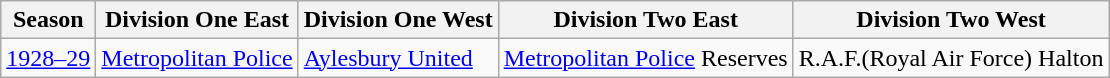<table class="wikitable" style="text-align: left">
<tr>
<th>Season</th>
<th>Division One East</th>
<th>Division One West</th>
<th>Division Two East</th>
<th>Division Two West</th>
</tr>
<tr>
<td><a href='#'>1928–29</a></td>
<td><a href='#'>Metropolitan Police</a></td>
<td><a href='#'>Aylesbury United</a></td>
<td><a href='#'>Metropolitan Police</a> Reserves</td>
<td>R.A.F.(Royal Air Force) Halton</td>
</tr>
</table>
